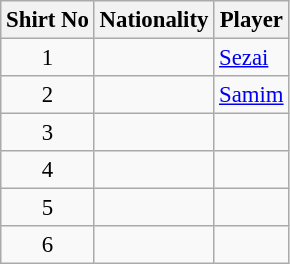<table class=wikitable style="font-size:95%;">
<tr>
<th>Shirt No</th>
<th>Nationality</th>
<th>Player</th>
</tr>
<tr>
<td align=center>1</td>
<td></td>
<td><a href='#'>Sezai</a></td>
</tr>
<tr>
<td align=center>2</td>
<td></td>
<td><a href='#'>Samim</a></td>
</tr>
<tr>
<td align=center>3</td>
<td></td>
<td></td>
</tr>
<tr>
<td align=center>4</td>
<td></td>
<td></td>
</tr>
<tr>
<td align=center>5</td>
<td></td>
<td></td>
</tr>
<tr>
<td align=center>6</td>
<td></td>
<td></td>
</tr>
</table>
